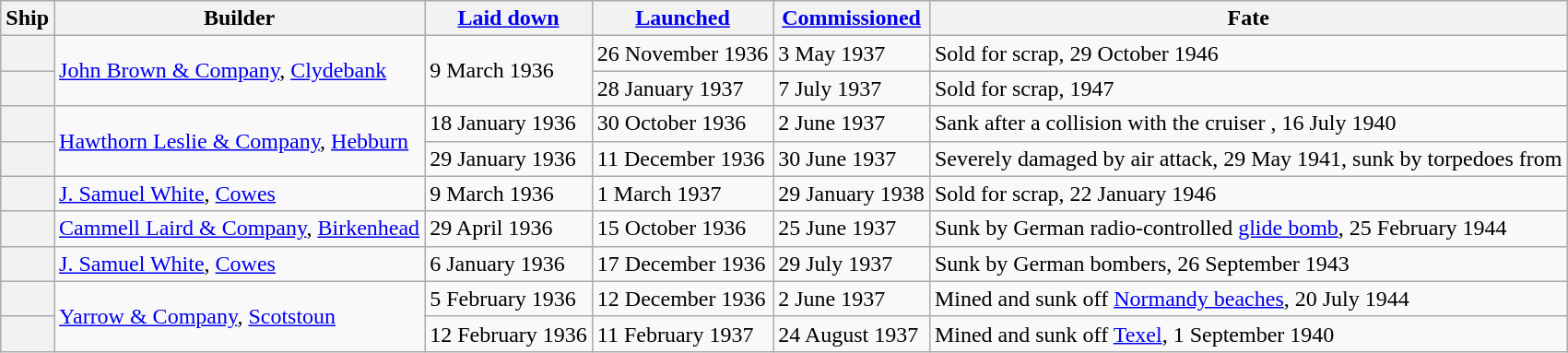<table class="wikitable plainrowheaders">
<tr>
<th scope="col">Ship</th>
<th scope="col">Builder</th>
<th scope="col"><a href='#'>Laid down</a></th>
<th scope="col"><a href='#'>Launched</a></th>
<th scope="col"><a href='#'>Commissioned</a></th>
<th scope="col">Fate</th>
</tr>
<tr>
<th scope="row"> </th>
<td rowspan=2><a href='#'>John Brown & Company</a>, <a href='#'>Clydebank</a></td>
<td rowspan="2">9 March 1936</td>
<td>26 November 1936</td>
<td>3 May 1937</td>
<td>Sold for scrap, 29 October 1946</td>
</tr>
<tr>
<th scope="row"></th>
<td>28 January 1937</td>
<td>7 July 1937</td>
<td>Sold for scrap, 1947</td>
</tr>
<tr>
<th scope="row"></th>
<td rowspan=2><a href='#'>Hawthorn Leslie & Company</a>, <a href='#'>Hebburn</a></td>
<td>18 January 1936</td>
<td>30 October 1936</td>
<td>2 June 1937</td>
<td>Sank after a collision with the cruiser , 16 July 1940</td>
</tr>
<tr>
<th scope="row"></th>
<td>29 January 1936</td>
<td>11 December 1936</td>
<td>30 June 1937</td>
<td>Severely damaged by air attack, 29 May 1941, sunk by torpedoes from </td>
</tr>
<tr>
<th scope="row"> </th>
<td><a href='#'>J. Samuel White</a>, <a href='#'>Cowes</a></td>
<td>9 March 1936</td>
<td>1 March 1937</td>
<td>29 January 1938</td>
<td>Sold for scrap, 22 January 1946</td>
</tr>
<tr>
<th scope="row"></th>
<td><a href='#'>Cammell Laird & Company</a>, <a href='#'>Birkenhead</a></td>
<td>29 April 1936</td>
<td>15 October 1936</td>
<td>25 June 1937</td>
<td>Sunk by German radio-controlled <a href='#'>glide bomb</a>, 25 February 1944</td>
</tr>
<tr>
<th scope="row"> </th>
<td><a href='#'>J. Samuel White</a>, <a href='#'>Cowes</a></td>
<td>6 January 1936</td>
<td>17 December 1936</td>
<td>29 July 1937</td>
<td scope="row">Sunk by German bombers, 26 September 1943</td>
</tr>
<tr>
<th scope="row"></th>
<td rowspan=2><a href='#'>Yarrow & Company</a>, <a href='#'>Scotstoun</a></td>
<td>5 February 1936</td>
<td>12 December 1936</td>
<td>2 June 1937</td>
<td>Mined and sunk off <a href='#'>Normandy beaches</a>, 20 July 1944</td>
</tr>
<tr>
<th scope="row"> </th>
<td>12 February 1936</td>
<td>11 February 1937</td>
<td>24 August 1937</td>
<td>Mined and sunk off <a href='#'>Texel</a>, 1 September 1940</td>
</tr>
</table>
